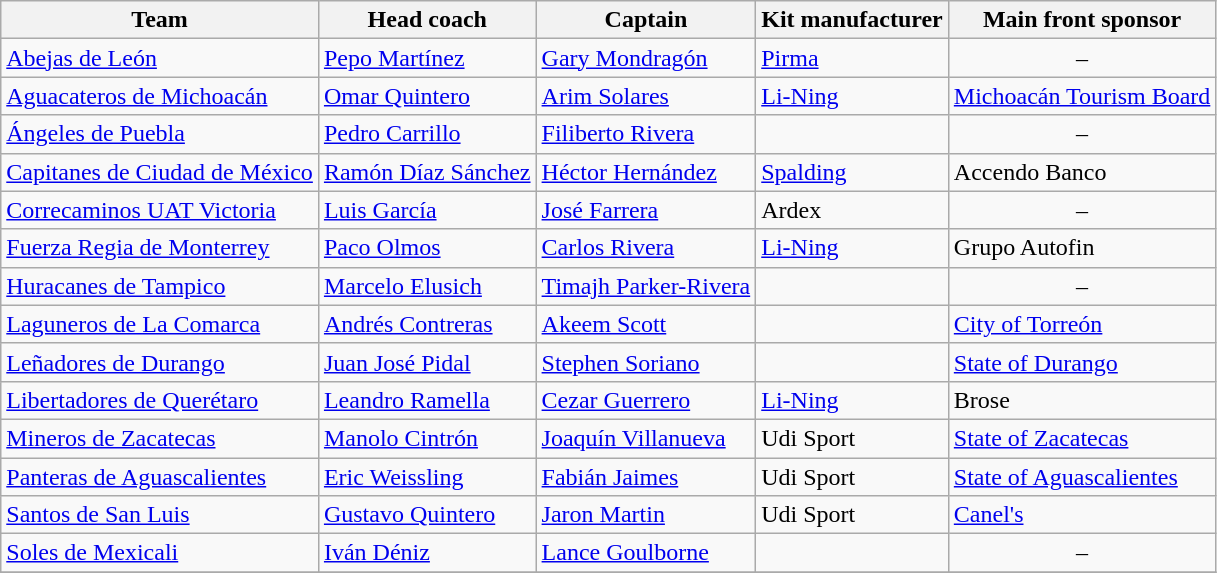<table class="wikitable sortable">
<tr>
<th>Team</th>
<th>Head coach</th>
<th>Captain</th>
<th>Kit manufacturer</th>
<th>Main front sponsor</th>
</tr>
<tr>
<td><a href='#'>Abejas de León</a></td>
<td> <a href='#'>Pepo Martínez</a></td>
<td> <a href='#'>Gary Mondragón</a></td>
<td><a href='#'>Pirma</a></td>
<td align=center>–</td>
</tr>
<tr>
<td><a href='#'>Aguacateros de Michoacán</a></td>
<td> <a href='#'>Omar Quintero</a></td>
<td> <a href='#'>Arim Solares</a></td>
<td><a href='#'>Li-Ning</a></td>
<td><a href='#'>Michoacán Tourism Board</a></td>
</tr>
<tr>
<td><a href='#'>Ángeles de Puebla</a></td>
<td> <a href='#'>Pedro Carrillo</a></td>
<td> <a href='#'>Filiberto Rivera</a></td>
<td></td>
<td align=center>–</td>
</tr>
<tr>
<td><a href='#'>Capitanes de Ciudad de México</a></td>
<td> <a href='#'>Ramón Díaz Sánchez</a></td>
<td> <a href='#'>Héctor Hernández</a></td>
<td><a href='#'>Spalding</a></td>
<td>Accendo Banco</td>
</tr>
<tr>
<td><a href='#'>Correcaminos UAT Victoria</a></td>
<td> <a href='#'>Luis García</a></td>
<td> <a href='#'>José Farrera</a></td>
<td>Ardex</td>
<td align=center>–</td>
</tr>
<tr>
<td><a href='#'>Fuerza Regia de Monterrey</a></td>
<td> <a href='#'>Paco Olmos</a></td>
<td> <a href='#'>Carlos Rivera</a></td>
<td><a href='#'>Li-Ning</a></td>
<td>Grupo Autofin</td>
</tr>
<tr>
<td><a href='#'>Huracanes de Tampico</a></td>
<td> <a href='#'>Marcelo Elusich</a></td>
<td> <a href='#'>Timajh Parker-Rivera</a></td>
<td></td>
<td align=center>–</td>
</tr>
<tr>
<td><a href='#'>Laguneros de La Comarca</a></td>
<td> <a href='#'>Andrés Contreras</a></td>
<td> <a href='#'>Akeem Scott</a></td>
<td></td>
<td><a href='#'>City of Torreón</a></td>
</tr>
<tr>
<td><a href='#'>Leñadores de Durango</a></td>
<td> <a href='#'>Juan José Pidal</a></td>
<td> <a href='#'>Stephen Soriano</a></td>
<td></td>
<td><a href='#'>State of Durango</a></td>
</tr>
<tr>
<td><a href='#'>Libertadores de Querétaro</a></td>
<td> <a href='#'>Leandro Ramella</a></td>
<td> <a href='#'>Cezar Guerrero</a></td>
<td><a href='#'>Li-Ning</a></td>
<td>Brose</td>
</tr>
<tr>
<td><a href='#'>Mineros de Zacatecas</a></td>
<td> <a href='#'>Manolo Cintrón</a></td>
<td> <a href='#'>Joaquín Villanueva</a></td>
<td>Udi Sport</td>
<td><a href='#'>State of Zacatecas</a></td>
</tr>
<tr>
<td><a href='#'>Panteras de Aguascalientes</a></td>
<td> <a href='#'>Eric Weissling</a></td>
<td> <a href='#'>Fabián Jaimes</a></td>
<td>Udi Sport</td>
<td><a href='#'>State of Aguascalientes</a></td>
</tr>
<tr>
<td><a href='#'>Santos de San Luis</a></td>
<td> <a href='#'>Gustavo Quintero</a></td>
<td> <a href='#'>Jaron Martin</a></td>
<td>Udi Sport</td>
<td><a href='#'>Canel's</a></td>
</tr>
<tr>
<td><a href='#'>Soles de Mexicali</a></td>
<td> <a href='#'>Iván Déniz</a></td>
<td> <a href='#'>Lance Goulborne</a></td>
<td></td>
<td align=center>–</td>
</tr>
<tr>
</tr>
</table>
